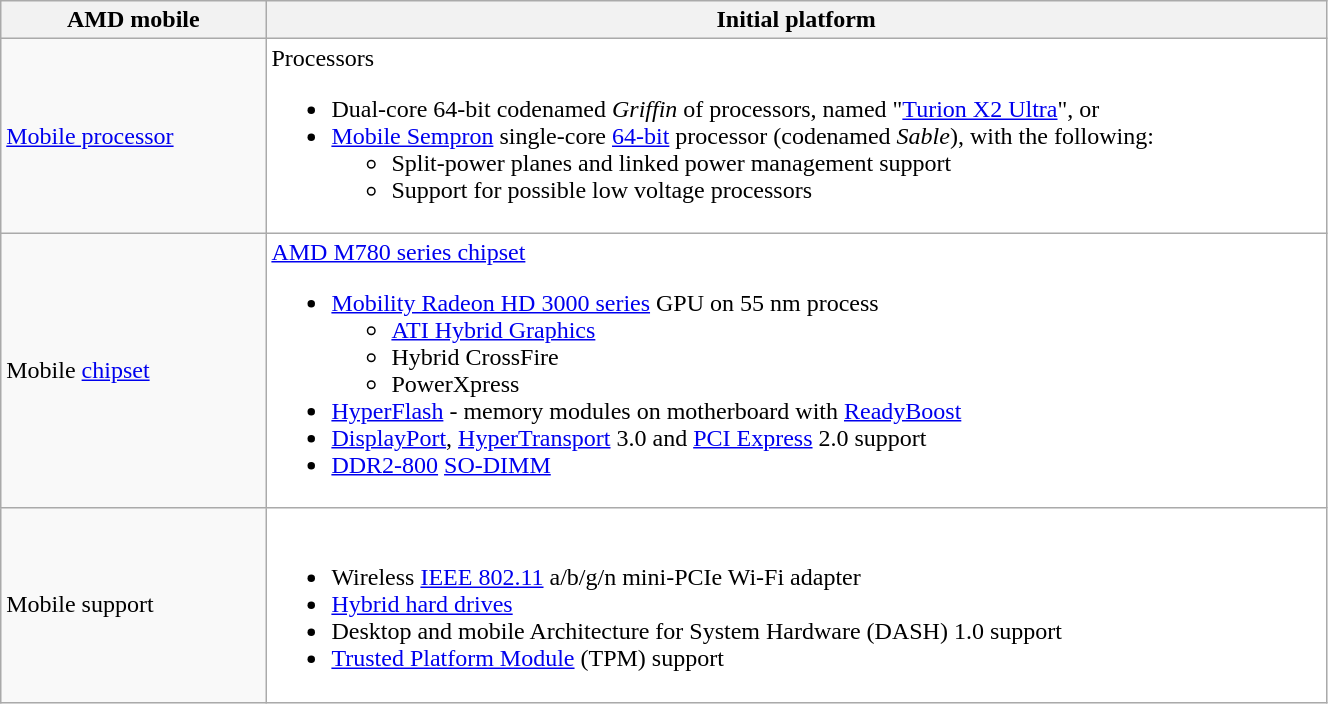<table class="wikitable" width="70%">
<tr>
<th width="20%">AMD mobile</th>
<th>Initial platform</th>
</tr>
<tr>
<td><a href='#'>Mobile processor</a></td>
<td style="background:white">Processors<br><ul><li>Dual-core 64-bit codenamed <em>Griffin</em> of processors, named "<a href='#'>Turion X2 Ultra</a>", or</li><li><a href='#'>Mobile Sempron</a> single-core <a href='#'>64-bit</a> processor (codenamed <em>Sable</em>), with the following:<ul><li>Split-power planes and linked power management support</li><li>Support for possible low voltage processors</li></ul></li></ul></td>
</tr>
<tr>
<td>Mobile <a href='#'>chipset</a></td>
<td style="background:white"><a href='#'>AMD M780 series chipset</a><br><ul><li><a href='#'>Mobility Radeon HD 3000 series</a> GPU on 55 nm process<ul><li><a href='#'>ATI Hybrid Graphics</a></li><li>Hybrid CrossFire</li><li>PowerXpress</li></ul></li><li><a href='#'>HyperFlash</a> - memory modules on motherboard with <a href='#'>ReadyBoost</a></li><li><a href='#'>DisplayPort</a>, <a href='#'>HyperTransport</a> 3.0 and <a href='#'>PCI Express</a> 2.0 support</li><li><a href='#'>DDR2-800</a> <a href='#'>SO-DIMM</a></li></ul></td>
</tr>
<tr>
<td>Mobile support</td>
<td style="background:white"><br><ul><li>Wireless <a href='#'>IEEE 802.11</a> a/b/g/n mini-PCIe Wi-Fi adapter</li><li><a href='#'>Hybrid hard drives</a></li><li>Desktop and mobile Architecture for System Hardware (DASH) 1.0 support</li><li><a href='#'>Trusted Platform Module</a> (TPM) support</li></ul></td>
</tr>
</table>
